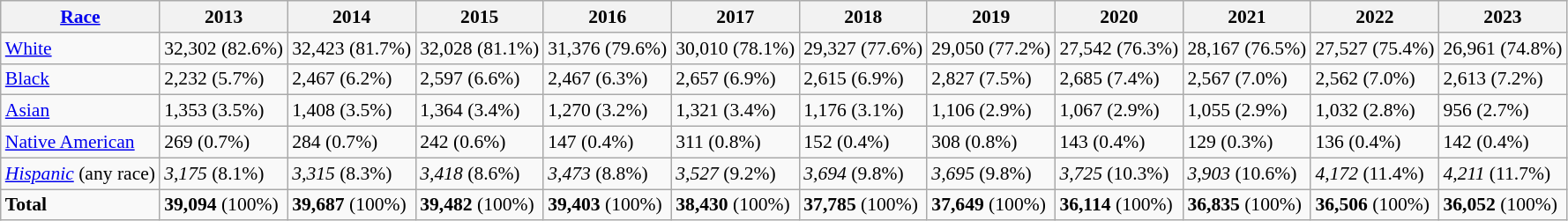<table class="wikitable" style="font-size: 90%;">
<tr>
<th><a href='#'>Race</a></th>
<th>2013</th>
<th>2014</th>
<th>2015</th>
<th>2016</th>
<th>2017</th>
<th>2018</th>
<th>2019</th>
<th>2020</th>
<th>2021</th>
<th>2022</th>
<th>2023</th>
</tr>
<tr>
<td><a href='#'>White</a></td>
<td>32,302 (82.6%)</td>
<td>32,423 (81.7%)</td>
<td>32,028 (81.1%)</td>
<td>31,376 (79.6%)</td>
<td>30,010 (78.1%)</td>
<td>29,327 (77.6%)</td>
<td>29,050 (77.2%)</td>
<td>27,542 (76.3%)</td>
<td>28,167 (76.5%)</td>
<td>27,527 (75.4%)</td>
<td>26,961 (74.8%)</td>
</tr>
<tr>
<td><a href='#'>Black</a></td>
<td>2,232 (5.7%)</td>
<td>2,467 (6.2%)</td>
<td>2,597 (6.6%)</td>
<td>2,467 (6.3%)</td>
<td>2,657 (6.9%)</td>
<td>2,615 (6.9%)</td>
<td>2,827 (7.5%)</td>
<td>2,685 (7.4%)</td>
<td>2,567 (7.0%)</td>
<td>2,562 (7.0%)</td>
<td>2,613 (7.2%)</td>
</tr>
<tr>
<td><a href='#'>Asian</a></td>
<td>1,353 (3.5%)</td>
<td>1,408 (3.5%)</td>
<td>1,364 (3.4%)</td>
<td>1,270 (3.2%)</td>
<td>1,321 (3.4%)</td>
<td>1,176 (3.1%)</td>
<td>1,106 (2.9%)</td>
<td>1,067 (2.9%)</td>
<td>1,055 (2.9%)</td>
<td>1,032 (2.8%)</td>
<td>956 (2.7%)</td>
</tr>
<tr>
<td><a href='#'>Native American</a></td>
<td>269 (0.7%)</td>
<td>284 (0.7%)</td>
<td>242 (0.6%)</td>
<td>147 (0.4%)</td>
<td>311 (0.8%)</td>
<td>152 (0.4%)</td>
<td>308 (0.8%)</td>
<td>143 (0.4%)</td>
<td>129 (0.3%)</td>
<td>136 (0.4%)</td>
<td>142 (0.4%)</td>
</tr>
<tr>
<td><em><a href='#'>Hispanic</a></em> (any race)</td>
<td><em>3,175</em> (8.1%)</td>
<td><em>3,315</em> (8.3%)</td>
<td><em>3,418</em> (8.6%)</td>
<td><em>3,473</em> (8.8%)</td>
<td><em>3,527</em> (9.2%)</td>
<td><em>3,694</em> (9.8%)</td>
<td><em>3,695</em> (9.8%)</td>
<td><em>3,725</em> (10.3%)</td>
<td><em>3,903</em> (10.6%)</td>
<td><em>4,172</em> (11.4%)</td>
<td><em>4,211</em> (11.7%)</td>
</tr>
<tr>
<td><strong>Total</strong></td>
<td><strong>39,094</strong> (100%)</td>
<td><strong>39,687</strong> (100%)</td>
<td><strong>39,482</strong> (100%)</td>
<td><strong>39,403</strong> (100%)</td>
<td><strong>38,430</strong> (100%)</td>
<td><strong>37,785</strong> (100%)</td>
<td><strong>37,649</strong> (100%)</td>
<td><strong>36,114</strong> (100%)</td>
<td><strong>36,835</strong> (100%)</td>
<td><strong>36,506</strong> (100%)</td>
<td><strong>36,052</strong> (100%)</td>
</tr>
</table>
